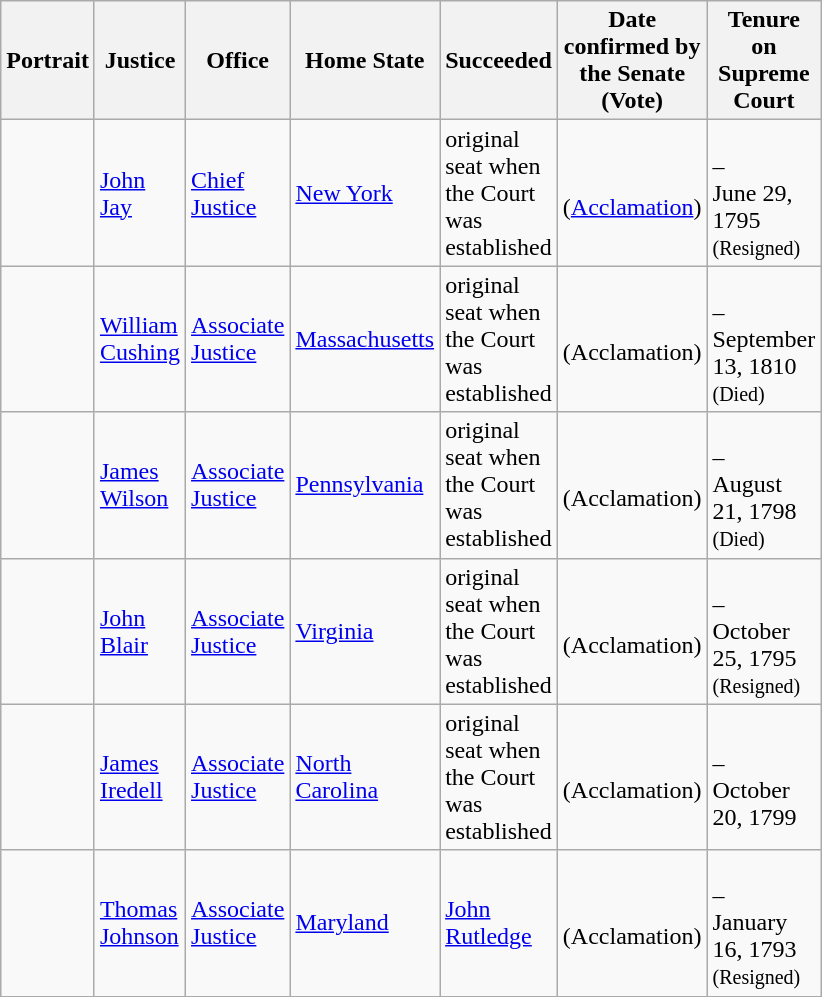<table class="wikitable sortable">
<tr>
<th scope="col" style="width: 10px;">Portrait</th>
<th scope="col" style="width: 10px;">Justice</th>
<th scope="col" style="width: 10px;">Office</th>
<th scope="col" style="width: 10px;">Home State</th>
<th scope="col" style="width: 10px;">Succeeded</th>
<th scope="col" style="width: 10px;">Date confirmed by the Senate<br>(Vote)</th>
<th scope="col" style="width: 10px;">Tenure on Supreme Court</th>
</tr>
<tr>
<td></td>
<td><a href='#'>John Jay</a></td>
<td><a href='#'>Chief Justice</a></td>
<td><a href='#'>New York</a></td>
<td>original seat when the Court was established</td>
<td><span></span><br>(<a href='#'>Acclamation</a>)</td>
<td><br>–<br><span>June 29, 1795</span><br><small>(Resigned)</small></td>
</tr>
<tr>
<td></td>
<td><a href='#'>William Cushing</a></td>
<td><a href='#'>Associate Justice</a></td>
<td><a href='#'>Massachusetts</a></td>
<td>original seat when the Court was established</td>
<td><br>(Acclamation)</td>
<td><br>–<br>September 13, 1810<br><small>(Died)</small></td>
</tr>
<tr>
<td></td>
<td><a href='#'>James Wilson</a></td>
<td><a href='#'>Associate Justice</a></td>
<td><a href='#'>Pennsylvania</a></td>
<td>original seat when the Court was established</td>
<td><br>(Acclamation)</td>
<td><br>–<br>August 21, 1798<br><small>(Died)</small></td>
</tr>
<tr>
<td></td>
<td><a href='#'>John Blair</a></td>
<td><a href='#'>Associate Justice</a></td>
<td><a href='#'>Virginia</a></td>
<td>original seat when the Court was established</td>
<td><br>(Acclamation)</td>
<td><br>–<br>October 25, 1795<br><small>(Resigned)</small></td>
</tr>
<tr>
<td></td>
<td><a href='#'>James Iredell</a></td>
<td><a href='#'>Associate Justice</a></td>
<td><a href='#'>North Carolina</a></td>
<td>original seat when the Court was established</td>
<td><br>(Acclamation)</td>
<td><br>–<br><span>October 20, 1799</span><br></td>
</tr>
<tr>
<td></td>
<td><a href='#'>Thomas Johnson</a></td>
<td><a href='#'>Associate Justice</a></td>
<td><a href='#'>Maryland</a></td>
<td><a href='#'>John Rutledge</a></td>
<td><br>(Acclamation)</td>
<td><br>–<br>January 16, 1793<br><small>(Resigned)</small></td>
</tr>
<tr>
</tr>
</table>
